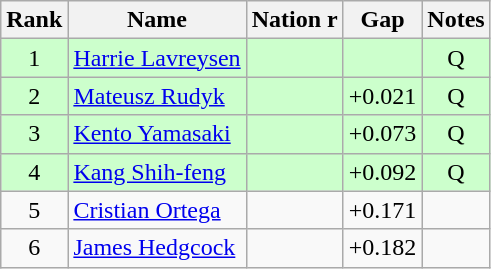<table class="wikitable sortable" style="text-align:center">
<tr>
<th>Rank</th>
<th>Name</th>
<th>Nation r</th>
<th>Gap</th>
<th>Notes</th>
</tr>
<tr bgcolor=ccffcc>
<td>1</td>
<td align=left><a href='#'>Harrie Lavreysen</a></td>
<td align=left></td>
<td></td>
<td>Q</td>
</tr>
<tr bgcolor=ccffcc>
<td>2</td>
<td align=left><a href='#'>Mateusz Rudyk</a></td>
<td align=left></td>
<td>+0.021</td>
<td>Q</td>
</tr>
<tr bgcolor=ccffcc>
<td>3</td>
<td align=left><a href='#'>Kento Yamasaki</a></td>
<td align=left></td>
<td>+0.073</td>
<td>Q</td>
</tr>
<tr bgcolor=ccffcc>
<td>4</td>
<td align=left><a href='#'>Kang Shih-feng</a></td>
<td align=left></td>
<td>+0.092</td>
<td>Q</td>
</tr>
<tr>
<td>5</td>
<td align=left><a href='#'>Cristian Ortega</a></td>
<td align=left></td>
<td>+0.171</td>
<td></td>
</tr>
<tr>
<td>6</td>
<td align=left><a href='#'>James Hedgcock</a></td>
<td align=left></td>
<td>+0.182</td>
<td></td>
</tr>
</table>
